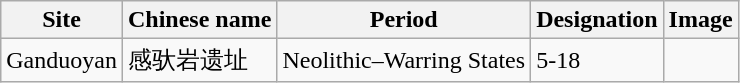<table class="wikitable">
<tr>
<th>Site</th>
<th>Chinese name</th>
<th>Period</th>
<th>Designation</th>
<th>Image</th>
</tr>
<tr>
<td>Ganduoyan</td>
<td>感驮岩遗址</td>
<td>Neolithic–Warring States</td>
<td>5-18</td>
<td></td>
</tr>
</table>
